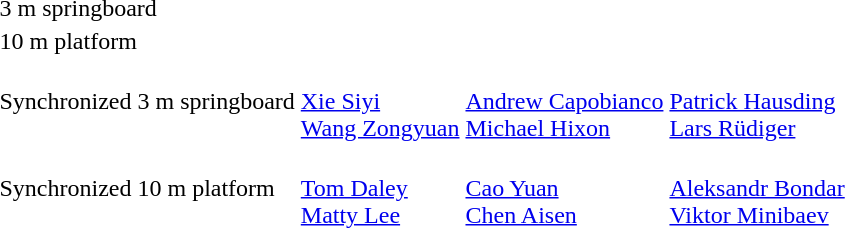<table>
<tr>
<td>3 m springboard<br></td>
<td></td>
<td></td>
<td></td>
</tr>
<tr>
<td>10 m platform<br></td>
<td></td>
<td></td>
<td></td>
</tr>
<tr>
<td>Synchronized 3 m springboard<br></td>
<td><br><a href='#'>Xie Siyi</a><br><a href='#'>Wang Zongyuan</a></td>
<td><br><a href='#'>Andrew Capobianco</a><br><a href='#'>Michael Hixon</a></td>
<td><br><a href='#'>Patrick Hausding</a><br><a href='#'>Lars Rüdiger</a></td>
</tr>
<tr>
<td>Synchronized 10 m platform<br></td>
<td><br><a href='#'>Tom Daley</a><br><a href='#'>Matty Lee</a></td>
<td><br><a href='#'>Cao Yuan</a><br><a href='#'>Chen Aisen</a></td>
<td><br><a href='#'>Aleksandr Bondar</a><br><a href='#'>Viktor Minibaev</a></td>
</tr>
</table>
